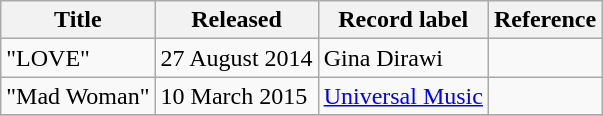<table class="wikitable">
<tr>
<th>Title</th>
<th>Released</th>
<th>Record label</th>
<th>Reference</th>
</tr>
<tr>
<td>"LOVE"</td>
<td>27 August 2014</td>
<td>Gina Dirawi</td>
<td></td>
</tr>
<tr>
<td>"Mad Woman"</td>
<td>10 March 2015</td>
<td><a href='#'>Universal Music</a></td>
<td></td>
</tr>
<tr>
</tr>
</table>
